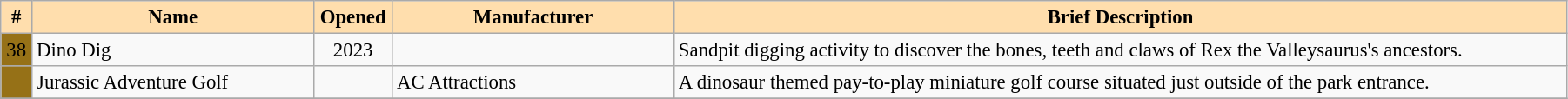<table class="wikitable" width=95% border=1 style="font-size: 95%">
<tr>
<th style="background:#ffdead" width=2%>#</th>
<th style="background:#ffdead" width=18%>Name</th>
<th style="background:#ffdead" width=5%>Opened</th>
<th style="background:#ffdead" width=18%>Manufacturer</th>
<th style="background:#ffdead" width=70%>Brief Description</th>
</tr>
<tr>
<td bgcolor="#967117" height="10px" style="text-align: center;">38</td>
<td>Dino Dig</td>
<td style="text-align: center;">2023</td>
<td></td>
<td>Sandpit digging activity to discover the bones, teeth and claws of Rex the Valleysaurus's ancestors.</td>
</tr>
<tr>
<td bgcolor="#967117" height="10px"></td>
<td>Jurassic Adventure Golf</td>
<td></td>
<td>AC Attractions</td>
<td>A dinosaur themed pay-to-play miniature golf course situated just outside of the park entrance.</td>
</tr>
<tr>
</tr>
</table>
